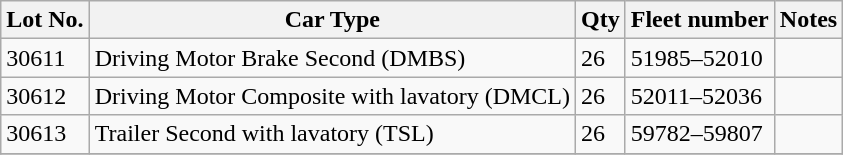<table class=wikitable>
<tr>
<th>Lot No.</th>
<th>Car Type</th>
<th>Qty</th>
<th>Fleet number</th>
<th>Notes</th>
</tr>
<tr>
<td>30611</td>
<td>Driving Motor Brake Second (DMBS)</td>
<td>26</td>
<td>51985–52010</td>
<td></td>
</tr>
<tr>
<td>30612</td>
<td>Driving Motor Composite with lavatory (DMCL)</td>
<td>26</td>
<td>52011–52036</td>
<td></td>
</tr>
<tr>
<td>30613</td>
<td>Trailer Second with lavatory (TSL)</td>
<td>26</td>
<td>59782–59807</td>
<td></td>
</tr>
<tr>
</tr>
</table>
